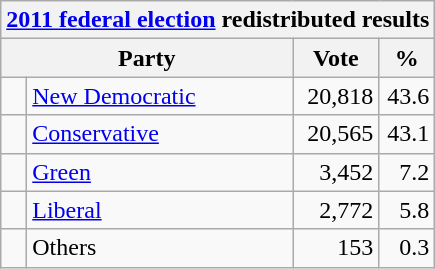<table class="wikitable">
<tr>
<th colspan="4"><a href='#'>2011 federal election</a> redistributed results</th>
</tr>
<tr>
<th bgcolor="#DDDDFF" width="130px" colspan="2">Party</th>
<th bgcolor="#DDDDFF" width="50px">Vote</th>
<th bgcolor="#DDDDFF" width="30px">%</th>
</tr>
<tr>
<td> </td>
<td><a href='#'>New Democratic</a></td>
<td align="right">20,818</td>
<td align="right">43.6</td>
</tr>
<tr>
<td> </td>
<td><a href='#'>Conservative</a></td>
<td align="right">20,565</td>
<td align="right">43.1</td>
</tr>
<tr>
<td> </td>
<td><a href='#'>Green</a></td>
<td align="right">3,452</td>
<td align="right">7.2</td>
</tr>
<tr>
<td> </td>
<td><a href='#'>Liberal</a></td>
<td align="right">2,772</td>
<td align="right">5.8</td>
</tr>
<tr>
<td> </td>
<td>Others</td>
<td align="right">153</td>
<td align="right">0.3</td>
</tr>
</table>
